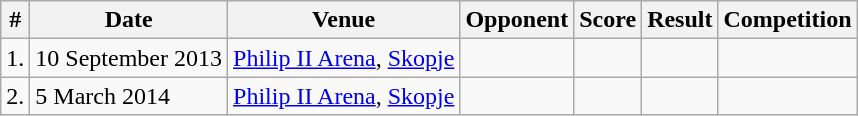<table class="wikitable">
<tr>
<th>#</th>
<th>Date</th>
<th>Venue</th>
<th>Opponent</th>
<th>Score</th>
<th>Result</th>
<th>Competition</th>
</tr>
<tr>
<td>1.</td>
<td>10 September 2013</td>
<td><a href='#'>Philip II Arena</a>, <a href='#'>Skopje</a></td>
<td></td>
<td></td>
<td></td>
<td></td>
</tr>
<tr>
<td>2.</td>
<td>5 March 2014</td>
<td><a href='#'>Philip II Arena</a>, <a href='#'>Skopje</a></td>
<td></td>
<td></td>
<td></td>
<td></td>
</tr>
</table>
